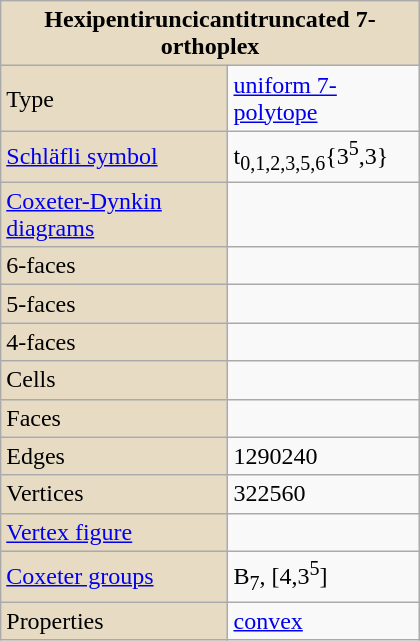<table class="wikitable" align="right" style="margin-left:10px" width="280">
<tr>
<th style="background:#e7dcc3;" colspan="2">Hexipentiruncicantitruncated 7-orthoplex</th>
</tr>
<tr>
<td style="background:#e7dcc3;">Type</td>
<td><a href='#'>uniform 7-polytope</a></td>
</tr>
<tr>
<td style="background:#e7dcc3;"><a href='#'>Schläfli symbol</a></td>
<td>t<sub>0,1,2,3,5,6</sub>{3<sup>5</sup>,3}</td>
</tr>
<tr>
<td style="background:#e7dcc3;"><a href='#'>Coxeter-Dynkin diagrams</a></td>
<td></td>
</tr>
<tr>
<td style="background:#e7dcc3;">6-faces</td>
<td></td>
</tr>
<tr>
<td style="background:#e7dcc3;">5-faces</td>
<td></td>
</tr>
<tr>
<td style="background:#e7dcc3;">4-faces</td>
<td></td>
</tr>
<tr>
<td style="background:#e7dcc3;">Cells</td>
<td></td>
</tr>
<tr>
<td style="background:#e7dcc3;">Faces</td>
<td></td>
</tr>
<tr>
<td style="background:#e7dcc3;">Edges</td>
<td>1290240</td>
</tr>
<tr>
<td style="background:#e7dcc3;">Vertices</td>
<td>322560</td>
</tr>
<tr>
<td style="background:#e7dcc3;"><a href='#'>Vertex figure</a></td>
<td></td>
</tr>
<tr>
<td style="background:#e7dcc3;"><a href='#'>Coxeter groups</a></td>
<td>B<sub>7</sub>, [4,3<sup>5</sup>]</td>
</tr>
<tr>
<td style="background:#e7dcc3;">Properties</td>
<td><a href='#'>convex</a></td>
</tr>
</table>
